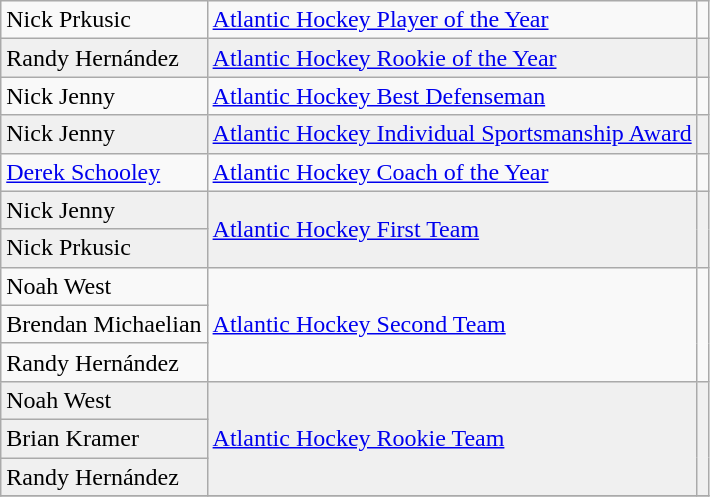<table class="wikitable">
<tr>
<td>Nick Prkusic</td>
<td><a href='#'>Atlantic Hockey Player of the Year</a></td>
<td></td>
</tr>
<tr bgcolor=f0f0f0>
<td>Randy Hernández</td>
<td><a href='#'>Atlantic Hockey Rookie of the Year</a></td>
<td></td>
</tr>
<tr>
<td>Nick Jenny</td>
<td><a href='#'>Atlantic Hockey Best Defenseman</a></td>
<td></td>
</tr>
<tr bgcolor=f0f0f0>
<td>Nick Jenny</td>
<td><a href='#'>Atlantic Hockey Individual Sportsmanship Award</a></td>
<td></td>
</tr>
<tr>
<td><a href='#'>Derek Schooley</a></td>
<td><a href='#'>Atlantic Hockey Coach of the Year</a></td>
<td></td>
</tr>
<tr bgcolor=f0f0f0>
<td>Nick Jenny</td>
<td rowspan=2><a href='#'>Atlantic Hockey First Team</a></td>
<td rowspan=2></td>
</tr>
<tr bgcolor=f0f0f0>
<td>Nick Prkusic</td>
</tr>
<tr>
<td>Noah West</td>
<td rowspan=3><a href='#'>Atlantic Hockey Second Team</a></td>
<td rowspan=3></td>
</tr>
<tr>
<td>Brendan Michaelian</td>
</tr>
<tr>
<td>Randy Hernández</td>
</tr>
<tr bgcolor=f0f0f0>
<td>Noah West</td>
<td rowspan=3><a href='#'>Atlantic Hockey Rookie Team</a></td>
<td rowspan=3></td>
</tr>
<tr bgcolor=f0f0f0>
<td>Brian Kramer</td>
</tr>
<tr bgcolor=f0f0f0>
<td>Randy Hernández</td>
</tr>
<tr>
</tr>
</table>
